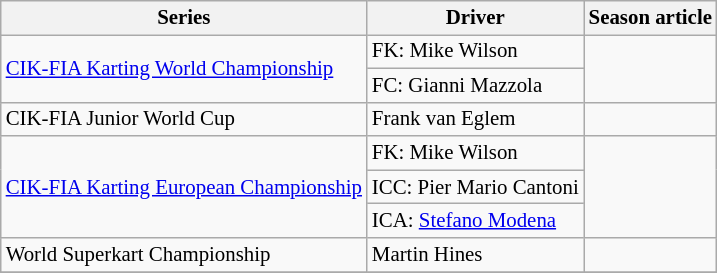<table class="wikitable" style="font-size: 87%;">
<tr>
<th>Series</th>
<th>Driver</th>
<th>Season article</th>
</tr>
<tr>
<td rowspan=2><a href='#'>CIK-FIA Karting World Championship</a></td>
<td>FK:  Mike Wilson</td>
<td rowspan=2></td>
</tr>
<tr>
<td>FC:  Gianni Mazzola</td>
</tr>
<tr>
<td>CIK-FIA Junior World Cup</td>
<td> Frank van Eglem</td>
<td></td>
</tr>
<tr>
<td rowspan=3><a href='#'>CIK-FIA Karting European Championship</a></td>
<td>FK:  Mike Wilson</td>
<td rowspan=3></td>
</tr>
<tr>
<td>ICC:  Pier Mario Cantoni</td>
</tr>
<tr>
<td>ICA:  <a href='#'>Stefano Modena</a></td>
</tr>
<tr>
<td>World Superkart Championship</td>
<td> Martin Hines</td>
<td></td>
</tr>
<tr>
</tr>
</table>
